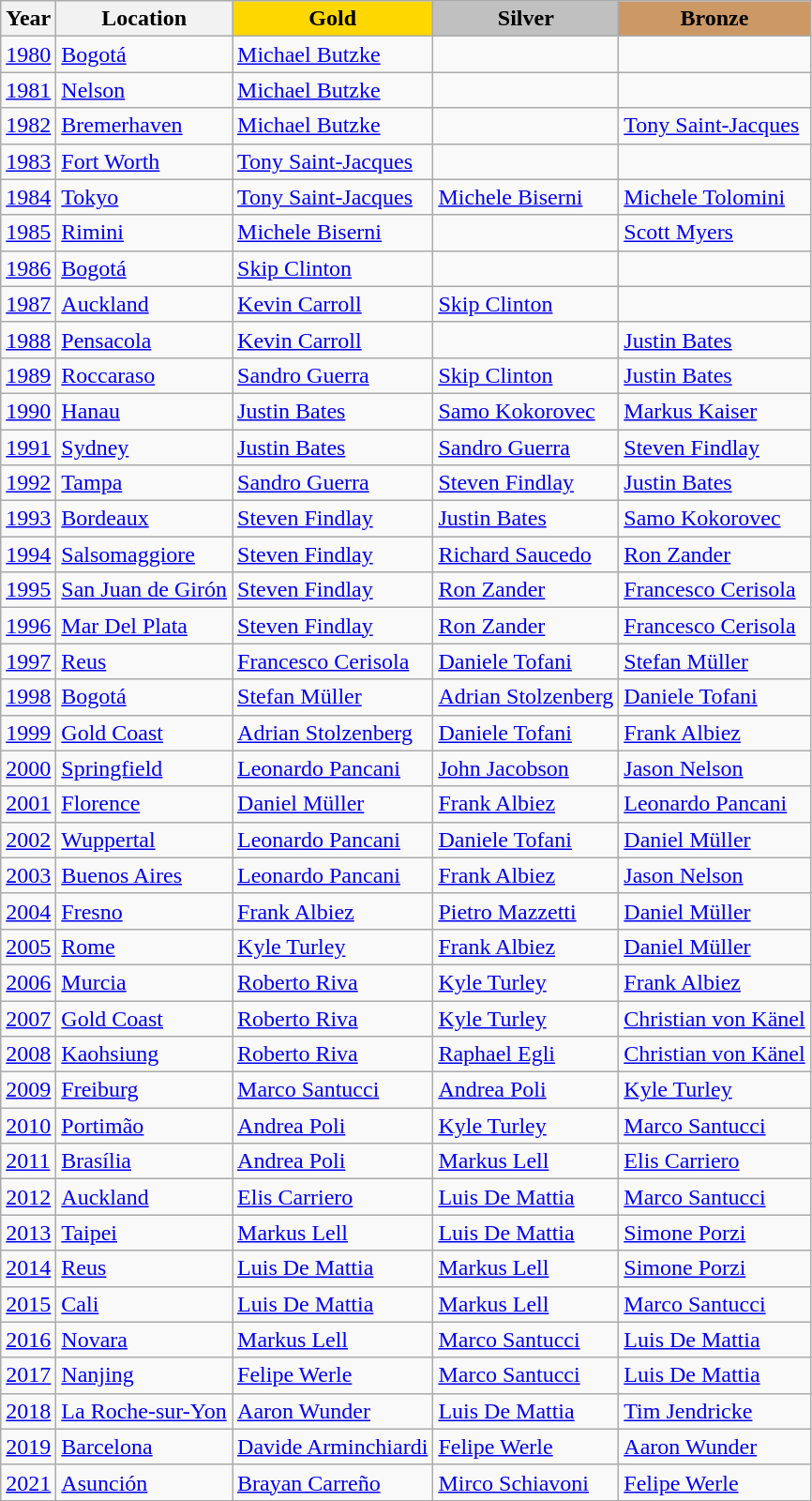<table class="wikitable">
<tr>
<th>Year</th>
<th>Location</th>
<th style="background-color:gold;">Gold</th>
<th style="background-color:silver;">Silver</th>
<th style="background-color:#cc9966;">Bronze</th>
</tr>
<tr>
<td><a href='#'>1980</a></td>
<td> <a href='#'>Bogotá</a></td>
<td> <a href='#'>Michael Butzke</a></td>
<td></td>
<td></td>
</tr>
<tr>
<td><a href='#'>1981</a></td>
<td> <a href='#'>Nelson</a></td>
<td> <a href='#'>Michael Butzke</a></td>
<td></td>
<td></td>
</tr>
<tr>
<td><a href='#'>1982</a></td>
<td> <a href='#'>Bremerhaven</a></td>
<td> <a href='#'>Michael Butzke</a></td>
<td></td>
<td> <a href='#'>Tony Saint-Jacques</a></td>
</tr>
<tr>
<td><a href='#'>1983</a></td>
<td> <a href='#'>Fort Worth</a></td>
<td> <a href='#'>Tony Saint-Jacques</a></td>
<td></td>
<td></td>
</tr>
<tr>
<td><a href='#'>1984</a></td>
<td> <a href='#'>Tokyo</a></td>
<td> <a href='#'>Tony Saint-Jacques</a></td>
<td> <a href='#'>Michele Biserni</a></td>
<td> <a href='#'>Michele Tolomini</a></td>
</tr>
<tr>
<td><a href='#'>1985</a></td>
<td> <a href='#'>Rimini</a></td>
<td> <a href='#'>Michele Biserni</a></td>
<td></td>
<td> <a href='#'>Scott Myers</a></td>
</tr>
<tr>
<td><a href='#'>1986</a></td>
<td> <a href='#'>Bogotá</a></td>
<td> <a href='#'>Skip Clinton</a></td>
<td></td>
<td></td>
</tr>
<tr>
<td><a href='#'>1987</a></td>
<td> <a href='#'>Auckland</a></td>
<td> <a href='#'>Kevin Carroll</a></td>
<td> <a href='#'>Skip Clinton</a></td>
<td></td>
</tr>
<tr>
<td><a href='#'>1988</a></td>
<td> <a href='#'>Pensacola</a></td>
<td> <a href='#'>Kevin Carroll</a></td>
<td></td>
<td> <a href='#'>Justin Bates</a></td>
</tr>
<tr>
<td><a href='#'>1989</a></td>
<td> <a href='#'>Roccaraso</a></td>
<td> <a href='#'>Sandro Guerra</a></td>
<td> <a href='#'>Skip Clinton</a></td>
<td> <a href='#'>Justin Bates</a></td>
</tr>
<tr>
<td><a href='#'>1990</a></td>
<td> <a href='#'>Hanau</a></td>
<td> <a href='#'>Justin Bates</a></td>
<td> <a href='#'>Samo Kokorovec</a></td>
<td> <a href='#'>Markus Kaiser</a></td>
</tr>
<tr>
<td><a href='#'>1991</a></td>
<td> <a href='#'>Sydney</a></td>
<td> <a href='#'>Justin Bates</a></td>
<td> <a href='#'>Sandro Guerra</a></td>
<td> <a href='#'>Steven Findlay</a></td>
</tr>
<tr>
<td><a href='#'>1992</a></td>
<td> <a href='#'>Tampa</a></td>
<td> <a href='#'>Sandro Guerra</a></td>
<td> <a href='#'>Steven Findlay</a></td>
<td> <a href='#'>Justin Bates</a></td>
</tr>
<tr>
<td><a href='#'>1993</a></td>
<td> <a href='#'>Bordeaux</a></td>
<td> <a href='#'>Steven Findlay</a></td>
<td> <a href='#'>Justin Bates</a></td>
<td> <a href='#'>Samo Kokorovec</a></td>
</tr>
<tr>
<td><a href='#'>1994</a></td>
<td> <a href='#'>Salsomaggiore</a></td>
<td> <a href='#'>Steven Findlay</a></td>
<td> <a href='#'>Richard Saucedo</a></td>
<td> <a href='#'>Ron Zander</a></td>
</tr>
<tr>
<td><a href='#'>1995</a></td>
<td> <a href='#'>San Juan de Girón</a></td>
<td> <a href='#'>Steven Findlay</a></td>
<td> <a href='#'>Ron Zander</a></td>
<td> <a href='#'>Francesco Cerisola</a></td>
</tr>
<tr>
<td><a href='#'>1996</a></td>
<td> <a href='#'>Mar Del Plata</a></td>
<td> <a href='#'>Steven Findlay</a></td>
<td> <a href='#'>Ron Zander</a></td>
<td> <a href='#'>Francesco Cerisola</a></td>
</tr>
<tr>
<td><a href='#'>1997</a></td>
<td> <a href='#'>Reus</a></td>
<td> <a href='#'>Francesco Cerisola</a></td>
<td> <a href='#'>Daniele Tofani</a></td>
<td> <a href='#'>Stefan Müller</a></td>
</tr>
<tr>
<td><a href='#'>1998</a></td>
<td> <a href='#'>Bogotá</a></td>
<td> <a href='#'>Stefan Müller</a></td>
<td> <a href='#'>Adrian Stolzenberg</a></td>
<td> <a href='#'>Daniele Tofani</a></td>
</tr>
<tr>
<td><a href='#'>1999</a></td>
<td> <a href='#'>Gold Coast</a></td>
<td> <a href='#'>Adrian Stolzenberg</a></td>
<td> <a href='#'>Daniele Tofani</a></td>
<td> <a href='#'>Frank Albiez</a></td>
</tr>
<tr>
<td><a href='#'>2000</a></td>
<td> <a href='#'>Springfield</a></td>
<td> <a href='#'>Leonardo Pancani</a></td>
<td> <a href='#'>John Jacobson</a></td>
<td> <a href='#'>Jason Nelson</a></td>
</tr>
<tr>
<td><a href='#'>2001</a></td>
<td> <a href='#'>Florence</a></td>
<td> <a href='#'>Daniel Müller</a></td>
<td> <a href='#'>Frank Albiez</a></td>
<td> <a href='#'>Leonardo Pancani</a></td>
</tr>
<tr>
<td><a href='#'>2002</a></td>
<td> <a href='#'>Wuppertal</a></td>
<td> <a href='#'>Leonardo Pancani</a></td>
<td> <a href='#'>Daniele Tofani</a></td>
<td> <a href='#'>Daniel Müller</a></td>
</tr>
<tr>
<td><a href='#'>2003</a></td>
<td> <a href='#'>Buenos Aires</a></td>
<td> <a href='#'>Leonardo Pancani</a></td>
<td> <a href='#'>Frank Albiez</a></td>
<td> <a href='#'>Jason Nelson</a></td>
</tr>
<tr>
<td><a href='#'>2004</a></td>
<td> <a href='#'>Fresno</a></td>
<td> <a href='#'>Frank Albiez</a></td>
<td> <a href='#'>Pietro Mazzetti</a></td>
<td> <a href='#'>Daniel Müller</a></td>
</tr>
<tr>
<td><a href='#'>2005</a></td>
<td> <a href='#'>Rome</a></td>
<td> <a href='#'>Kyle Turley</a></td>
<td> <a href='#'>Frank Albiez</a></td>
<td> <a href='#'>Daniel Müller</a></td>
</tr>
<tr>
<td><a href='#'>2006</a></td>
<td> <a href='#'>Murcia</a></td>
<td> <a href='#'>Roberto Riva</a></td>
<td> <a href='#'>Kyle Turley</a></td>
<td> <a href='#'>Frank Albiez</a></td>
</tr>
<tr>
<td><a href='#'>2007</a></td>
<td> <a href='#'>Gold Coast</a></td>
<td> <a href='#'>Roberto Riva</a></td>
<td> <a href='#'>Kyle Turley</a></td>
<td> <a href='#'>Christian von Känel</a></td>
</tr>
<tr>
<td><a href='#'>2008</a></td>
<td> <a href='#'>Kaohsiung</a></td>
<td> <a href='#'>Roberto Riva</a></td>
<td> <a href='#'>Raphael Egli</a></td>
<td> <a href='#'>Christian von Känel</a></td>
</tr>
<tr>
<td><a href='#'>2009</a></td>
<td> <a href='#'>Freiburg</a></td>
<td> <a href='#'>Marco Santucci</a></td>
<td> <a href='#'>Andrea Poli</a></td>
<td> <a href='#'>Kyle Turley</a></td>
</tr>
<tr>
<td><a href='#'>2010</a></td>
<td> <a href='#'>Portimão</a></td>
<td> <a href='#'>Andrea Poli</a></td>
<td> <a href='#'>Kyle Turley</a></td>
<td> <a href='#'>Marco Santucci</a></td>
</tr>
<tr>
<td><a href='#'>2011</a></td>
<td> <a href='#'>Brasília</a></td>
<td> <a href='#'>Andrea Poli</a></td>
<td> <a href='#'>Markus Lell</a></td>
<td> <a href='#'>Elis Carriero</a></td>
</tr>
<tr>
<td><a href='#'>2012</a></td>
<td> <a href='#'>Auckland</a></td>
<td> <a href='#'>Elis Carriero</a></td>
<td> <a href='#'>Luis De Mattia</a></td>
<td> <a href='#'>Marco Santucci</a></td>
</tr>
<tr>
<td><a href='#'>2013</a></td>
<td> <a href='#'>Taipei</a></td>
<td> <a href='#'>Markus Lell</a></td>
<td> <a href='#'>Luis De Mattia</a></td>
<td> <a href='#'>Simone Porzi</a></td>
</tr>
<tr>
<td><a href='#'>2014</a></td>
<td> <a href='#'>Reus</a></td>
<td> <a href='#'>Luis De Mattia</a></td>
<td> <a href='#'>Markus Lell</a></td>
<td> <a href='#'>Simone Porzi</a></td>
</tr>
<tr>
<td><a href='#'>2015</a></td>
<td> <a href='#'>Cali</a></td>
<td> <a href='#'>Luis De Mattia</a></td>
<td> <a href='#'>Markus Lell</a></td>
<td> <a href='#'>Marco Santucci</a></td>
</tr>
<tr>
<td><a href='#'>2016</a></td>
<td> <a href='#'>Novara</a></td>
<td> <a href='#'>Markus Lell</a></td>
<td> <a href='#'>Marco Santucci</a></td>
<td> <a href='#'>Luis De Mattia</a></td>
</tr>
<tr>
<td><a href='#'>2017</a></td>
<td> <a href='#'>Nanjing</a></td>
<td> <a href='#'>Felipe Werle</a></td>
<td> <a href='#'>Marco Santucci</a></td>
<td> <a href='#'>Luis De Mattia</a></td>
</tr>
<tr>
<td><a href='#'>2018</a></td>
<td> <a href='#'>La Roche-sur-Yon</a></td>
<td> <a href='#'>Aaron Wunder</a></td>
<td> <a href='#'>Luis De Mattia</a></td>
<td> <a href='#'>Tim Jendricke</a></td>
</tr>
<tr>
<td><a href='#'>2019</a></td>
<td> <a href='#'>Barcelona</a></td>
<td> <a href='#'>Davide Arminchiardi</a></td>
<td> <a href='#'>Felipe Werle</a></td>
<td> <a href='#'>Aaron Wunder</a></td>
</tr>
<tr>
<td><a href='#'>2021</a></td>
<td> <a href='#'>Asunción</a></td>
<td> <a href='#'>Brayan Carreño</a></td>
<td> <a href='#'>Mirco Schiavoni</a></td>
<td> <a href='#'>Felipe Werle</a></td>
</tr>
</table>
